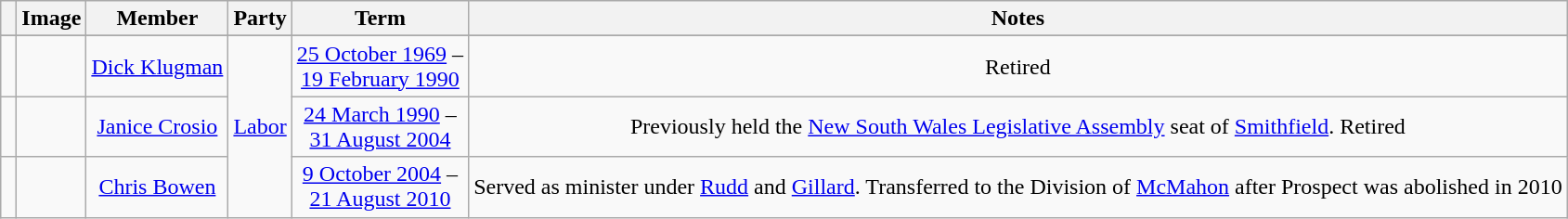<table class=wikitable style="text-align:center">
<tr>
<th></th>
<th>Image</th>
<th>Member</th>
<th>Party</th>
<th>Term</th>
<th>Notes</th>
</tr>
<tr>
</tr>
<tr>
<td> </td>
<td></td>
<td><a href='#'>Dick Klugman</a><br></td>
<td rowspan="3"><a href='#'>Labor</a></td>
<td nowrap><a href='#'>25 October 1969</a> –<br><a href='#'>19 February 1990</a></td>
<td>Retired</td>
</tr>
<tr>
<td> </td>
<td></td>
<td><a href='#'>Janice Crosio</a><br></td>
<td nowrap><a href='#'>24 March 1990</a> –<br><a href='#'>31 August 2004</a></td>
<td>Previously held the <a href='#'>New South Wales Legislative Assembly</a> seat of <a href='#'>Smithfield</a>. Retired</td>
</tr>
<tr>
<td> </td>
<td></td>
<td><a href='#'>Chris Bowen</a><br></td>
<td nowrap><a href='#'>9 October 2004</a> –<br><a href='#'>21 August 2010</a></td>
<td>Served as minister under <a href='#'>Rudd</a> and <a href='#'>Gillard</a>. Transferred to the Division of <a href='#'>McMahon</a> after Prospect was abolished in 2010</td>
</tr>
</table>
